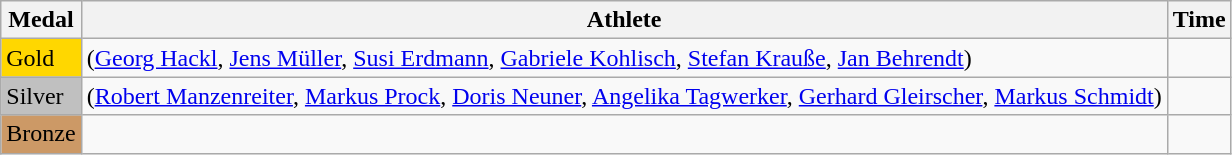<table class="wikitable">
<tr>
<th>Medal</th>
<th>Athlete</th>
<th>Time</th>
</tr>
<tr>
<td bgcolor="gold">Gold</td>
<td> (<a href='#'>Georg Hackl</a>, <a href='#'>Jens Müller</a>, <a href='#'>Susi Erdmann</a>, <a href='#'>Gabriele Kohlisch</a>, <a href='#'>Stefan Krauße</a>, <a href='#'>Jan Behrendt</a>)</td>
<td></td>
</tr>
<tr>
<td bgcolor="silver">Silver</td>
<td> (<a href='#'>Robert Manzenreiter</a>, <a href='#'>Markus Prock</a>, <a href='#'>Doris Neuner</a>, <a href='#'>Angelika Tagwerker</a>, <a href='#'>Gerhard Gleirscher</a>, <a href='#'>Markus Schmidt</a>)</td>
<td></td>
</tr>
<tr>
<td bgcolor="CC9966">Bronze</td>
<td></td>
</tr>
</table>
